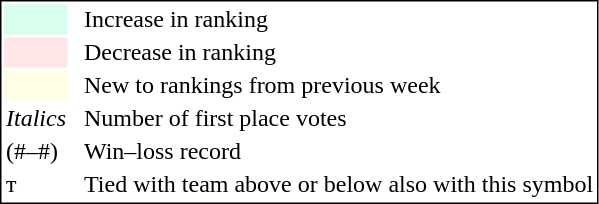<table style="border:1px solid black;">
<tr>
<td style="background:#D8FFEB; width:20px;"></td>
<td> </td>
<td>Increase in ranking</td>
</tr>
<tr>
<td style="background:#FFE6E6; width:20px;"></td>
<td> </td>
<td>Decrease in ranking</td>
</tr>
<tr>
<td style="background:#FFFFE6; width:20px;"></td>
<td> </td>
<td>New to rankings from previous week</td>
</tr>
<tr>
<td><em>Italics</em></td>
<td> </td>
<td>Number of first place votes</td>
</tr>
<tr>
<td>(#–#)</td>
<td> </td>
<td>Win–loss record</td>
</tr>
<tr>
<td>т</td>
<td></td>
<td>Tied with team above or below also with this symbol</td>
</tr>
</table>
